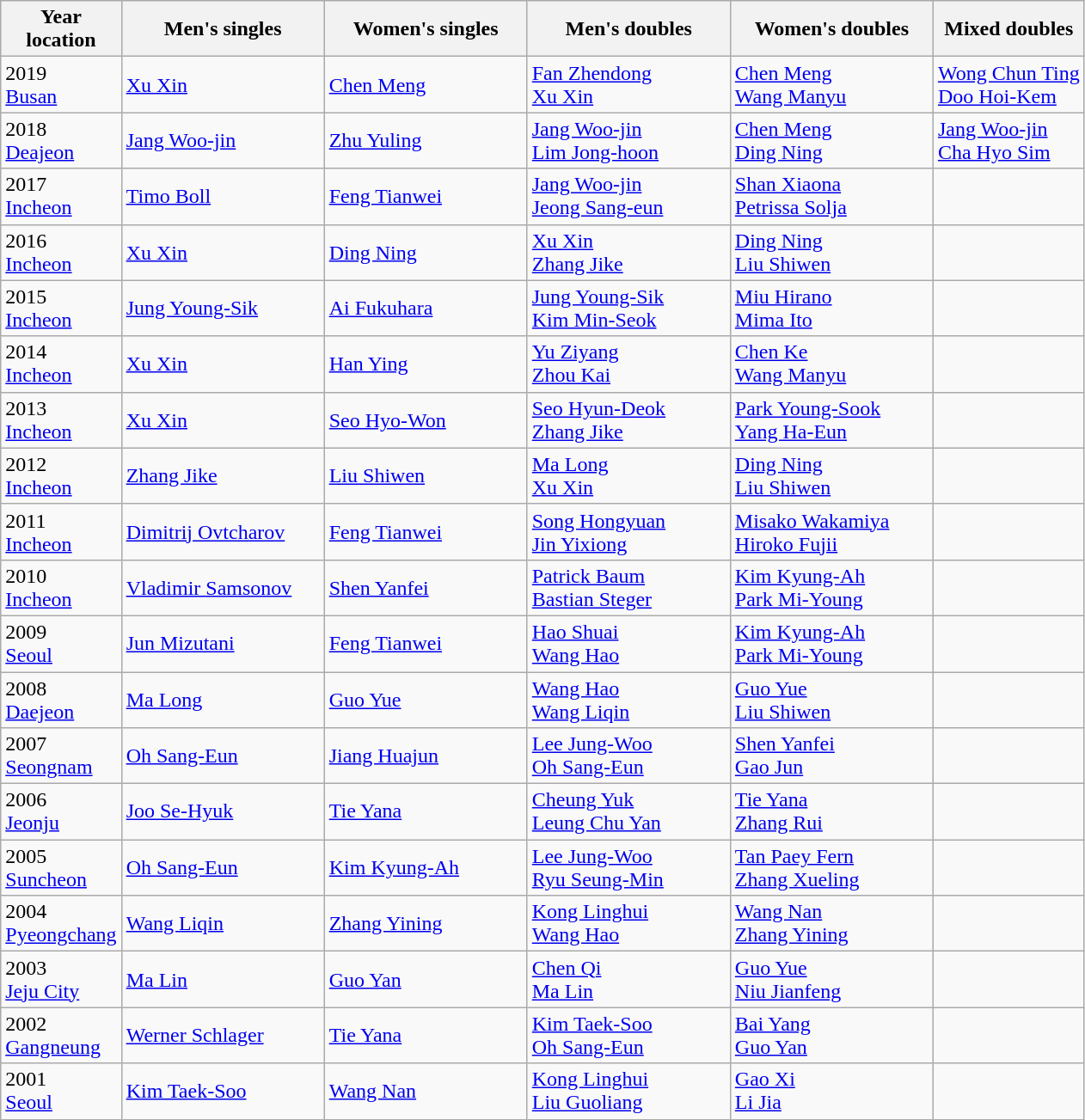<table class="wikitable">
<tr>
<th width="80">Year <br> location</th>
<th style="width:150px;">Men's singles</th>
<th style="width:150px;">Women's singles</th>
<th style="width:150px;">Men's doubles</th>
<th style="width:150px;">Women's doubles</th>
<th>Mixed doubles</th>
</tr>
<tr>
<td>2019<br> <a href='#'>Busan</a></td>
<td> <a href='#'>Xu Xin</a></td>
<td> <a href='#'>Chen Meng</a></td>
<td> <a href='#'>Fan Zhendong</a><br> <a href='#'>Xu Xin</a></td>
<td> <a href='#'>Chen Meng</a><br> <a href='#'>Wang Manyu</a></td>
<td> <a href='#'>Wong Chun Ting</a><br> <a href='#'>Doo Hoi-Kem</a></td>
</tr>
<tr>
<td>2018<br> <a href='#'>Deajeon</a></td>
<td> <a href='#'>Jang Woo-jin</a></td>
<td> <a href='#'>Zhu Yuling</a></td>
<td> <a href='#'>Jang Woo-jin</a><br> <a href='#'>Lim Jong-hoon</a></td>
<td> <a href='#'>Chen Meng</a><br> <a href='#'>Ding Ning</a></td>
<td> <a href='#'>Jang Woo-jin</a><br> <a href='#'>Cha Hyo Sim</a></td>
</tr>
<tr>
<td>2017<br> <a href='#'>Incheon</a></td>
<td> <a href='#'>Timo Boll</a></td>
<td> <a href='#'>Feng Tianwei</a></td>
<td> <a href='#'>Jang Woo-jin</a><br> <a href='#'>Jeong Sang-eun</a></td>
<td> <a href='#'>Shan Xiaona</a><br> <a href='#'>Petrissa Solja</a></td>
<td></td>
</tr>
<tr>
<td>2016<br> <a href='#'>Incheon</a></td>
<td> <a href='#'>Xu Xin</a></td>
<td> <a href='#'>Ding Ning</a></td>
<td> <a href='#'>Xu Xin</a><br>  <a href='#'>Zhang Jike</a></td>
<td> <a href='#'>Ding Ning</a><br>  <a href='#'>Liu Shiwen</a></td>
<td></td>
</tr>
<tr>
<td>2015<br> <a href='#'>Incheon</a></td>
<td> <a href='#'>Jung Young-Sik</a></td>
<td> <a href='#'>Ai Fukuhara</a></td>
<td> <a href='#'>Jung Young-Sik</a><br>  <a href='#'>Kim Min-Seok</a></td>
<td> <a href='#'>Miu Hirano</a><br>  <a href='#'>Mima Ito</a></td>
<td></td>
</tr>
<tr>
<td>2014<br> <a href='#'>Incheon</a></td>
<td> <a href='#'>Xu Xin</a></td>
<td> <a href='#'>Han Ying</a></td>
<td> <a href='#'>Yu Ziyang</a><br>  <a href='#'>Zhou Kai</a></td>
<td> <a href='#'>Chen Ke</a><br>  <a href='#'>Wang Manyu</a></td>
<td></td>
</tr>
<tr>
<td>2013<br> <a href='#'>Incheon</a></td>
<td> <a href='#'>Xu Xin</a></td>
<td> <a href='#'>Seo Hyo-Won</a></td>
<td> <a href='#'>Seo Hyun-Deok</a><br>  <a href='#'>Zhang Jike</a></td>
<td> <a href='#'>Park Young-Sook</a><br>  <a href='#'>Yang Ha-Eun</a></td>
<td></td>
</tr>
<tr>
<td>2012<br> <a href='#'>Incheon</a></td>
<td> <a href='#'>Zhang Jike</a></td>
<td> <a href='#'>Liu Shiwen</a></td>
<td> <a href='#'>Ma Long</a><br>  <a href='#'>Xu Xin</a></td>
<td> <a href='#'>Ding Ning</a><br>  <a href='#'>Liu Shiwen</a></td>
<td></td>
</tr>
<tr>
<td>2011<br> <a href='#'>Incheon</a></td>
<td> <a href='#'>Dimitrij Ovtcharov</a></td>
<td> <a href='#'>Feng Tianwei</a></td>
<td> <a href='#'>Song Hongyuan</a><br>  <a href='#'>Jin Yixiong</a></td>
<td> <a href='#'>Misako Wakamiya</a><br>  <a href='#'>Hiroko Fujii</a></td>
<td></td>
</tr>
<tr>
<td>2010<br> <a href='#'>Incheon</a></td>
<td> <a href='#'>Vladimir Samsonov</a></td>
<td> <a href='#'>Shen Yanfei</a></td>
<td> <a href='#'>Patrick Baum</a><br>  <a href='#'>Bastian Steger</a></td>
<td> <a href='#'>Kim Kyung-Ah</a><br>  <a href='#'>Park Mi-Young</a></td>
<td></td>
</tr>
<tr>
<td>2009<br> <a href='#'>Seoul</a></td>
<td> <a href='#'>Jun Mizutani</a></td>
<td> <a href='#'>Feng Tianwei</a></td>
<td> <a href='#'>Hao Shuai</a><br>  <a href='#'>Wang Hao</a></td>
<td> <a href='#'>Kim Kyung-Ah</a><br>  <a href='#'>Park Mi-Young</a></td>
<td></td>
</tr>
<tr>
<td>2008<br> <a href='#'>Daejeon</a></td>
<td> <a href='#'>Ma Long</a></td>
<td> <a href='#'>Guo Yue</a></td>
<td> <a href='#'>Wang Hao</a><br>  <a href='#'>Wang Liqin</a></td>
<td> <a href='#'>Guo Yue</a><br>  <a href='#'>Liu Shiwen</a></td>
<td></td>
</tr>
<tr>
<td>2007<br> <a href='#'>Seongnam</a></td>
<td> <a href='#'>Oh Sang-Eun</a></td>
<td> <a href='#'>Jiang Huajun</a></td>
<td> <a href='#'>Lee Jung-Woo</a><br>  <a href='#'>Oh Sang-Eun</a></td>
<td> <a href='#'>Shen Yanfei</a><br>  <a href='#'>Gao Jun</a></td>
<td></td>
</tr>
<tr>
<td>2006<br> <a href='#'>Jeonju</a></td>
<td> <a href='#'>Joo Se-Hyuk</a></td>
<td> <a href='#'>Tie Yana</a></td>
<td> <a href='#'>Cheung Yuk</a><br>  <a href='#'>Leung Chu Yan</a></td>
<td> <a href='#'>Tie Yana</a><br>  <a href='#'>Zhang Rui</a></td>
<td></td>
</tr>
<tr>
<td>2005<br> <a href='#'>Suncheon</a></td>
<td> <a href='#'>Oh Sang-Eun</a></td>
<td> <a href='#'>Kim Kyung-Ah</a></td>
<td> <a href='#'>Lee Jung-Woo</a><br>  <a href='#'>Ryu Seung-Min</a></td>
<td> <a href='#'>Tan Paey Fern</a><br>  <a href='#'>Zhang Xueling</a></td>
<td></td>
</tr>
<tr>
<td>2004<br> <a href='#'>Pyeongchang</a></td>
<td> <a href='#'>Wang Liqin</a></td>
<td> <a href='#'>Zhang Yining</a></td>
<td> <a href='#'>Kong Linghui</a><br>  <a href='#'>Wang Hao</a></td>
<td> <a href='#'>Wang Nan</a><br>  <a href='#'>Zhang Yining</a></td>
<td></td>
</tr>
<tr>
<td>2003<br> <a href='#'>Jeju City</a></td>
<td> <a href='#'>Ma Lin</a></td>
<td> <a href='#'>Guo Yan</a></td>
<td> <a href='#'>Chen Qi</a><br>  <a href='#'>Ma Lin</a></td>
<td> <a href='#'>Guo Yue</a><br>  <a href='#'>Niu Jianfeng</a></td>
<td></td>
</tr>
<tr>
<td>2002<br> <a href='#'>Gangneung</a></td>
<td> <a href='#'>Werner Schlager</a></td>
<td> <a href='#'>Tie Yana</a></td>
<td> <a href='#'>Kim Taek-Soo</a><br>  <a href='#'>Oh Sang-Eun</a></td>
<td> <a href='#'>Bai Yang</a><br>  <a href='#'>Guo Yan</a></td>
<td></td>
</tr>
<tr>
<td>2001<br> <a href='#'>Seoul</a></td>
<td> <a href='#'>Kim Taek-Soo</a></td>
<td> <a href='#'>Wang Nan</a></td>
<td> <a href='#'>Kong Linghui</a><br>  <a href='#'>Liu Guoliang</a></td>
<td> <a href='#'>Gao Xi</a><br>  <a href='#'>Li Jia</a></td>
<td></td>
</tr>
</table>
